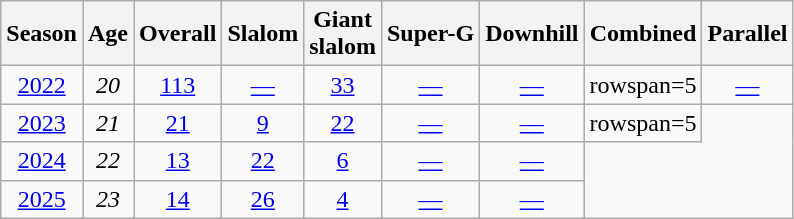<table class=wikitable style="text-align:center">
<tr>
<th>Season</th>
<th>Age</th>
<th>Overall</th>
<th>Slalom</th>
<th>Giant<br>slalom</th>
<th>Super-G</th>
<th>Downhill</th>
<th>Combined</th>
<th>Parallel</th>
</tr>
<tr>
<td><a href='#'>2022</a></td>
<td><em>20</em></td>
<td><a href='#'>113</a></td>
<td><a href='#'>—</a></td>
<td><a href='#'>33</a></td>
<td><a href='#'>—</a></td>
<td><a href='#'>—</a></td>
<td>rowspan=5 </td>
<td><a href='#'>—</a></td>
</tr>
<tr>
<td><a href='#'>2023</a></td>
<td><em>21</em></td>
<td><a href='#'>21</a></td>
<td><a href='#'>9</a></td>
<td><a href='#'>22</a></td>
<td><a href='#'>—</a></td>
<td><a href='#'>—</a></td>
<td>rowspan=5 </td>
</tr>
<tr>
<td><a href='#'>2024</a></td>
<td><em>22</em></td>
<td><a href='#'>13</a></td>
<td><a href='#'>22</a></td>
<td><a href='#'>6</a></td>
<td><a href='#'>—</a></td>
<td><a href='#'>—</a></td>
</tr>
<tr>
<td><a href='#'>2025</a></td>
<td><em>23</em></td>
<td><a href='#'>14</a></td>
<td><a href='#'>26</a></td>
<td><a href='#'>4</a></td>
<td><a href='#'>—</a></td>
<td><a href='#'>—</a></td>
</tr>
</table>
